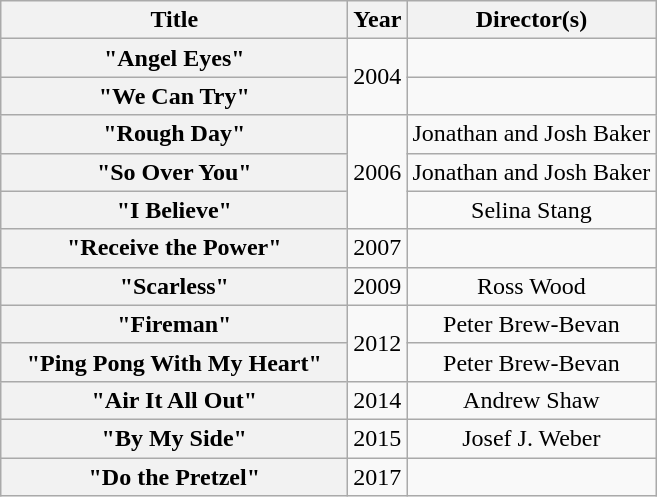<table class="wikitable sortable plainrowheaders" style="text-align:center;">
<tr>
<th scope="col" style="width:14em;">Title</th>
<th scope="col">Year</th>
<th scope="col">Director(s)</th>
</tr>
<tr>
<th scope="row">"Angel Eyes"</th>
<td rowspan="2">2004</td>
<td></td>
</tr>
<tr>
<th scope="row">"We Can Try"</th>
<td></td>
</tr>
<tr>
<th scope="row">"Rough Day"</th>
<td rowspan="3">2006</td>
<td>Jonathan and Josh Baker</td>
</tr>
<tr>
<th scope="row">"So Over You"</th>
<td>Jonathan and Josh Baker</td>
</tr>
<tr>
<th scope="row">"I Believe"</th>
<td>Selina Stang</td>
</tr>
<tr>
<th scope="row">"Receive the Power"<br></th>
<td>2007</td>
<td></td>
</tr>
<tr>
<th scope="row">"Scarless"</th>
<td>2009</td>
<td>Ross Wood</td>
</tr>
<tr>
<th scope="row">"Fireman"</th>
<td rowspan="2">2012</td>
<td>Peter Brew-Bevan</td>
</tr>
<tr>
<th scope="row">"Ping Pong With My Heart"</th>
<td>Peter Brew-Bevan</td>
</tr>
<tr>
<th scope="row">"Air It All Out"</th>
<td>2014</td>
<td>Andrew Shaw</td>
</tr>
<tr>
<th scope="row">"By My Side"</th>
<td>2015</td>
<td>Josef J. Weber</td>
</tr>
<tr>
<th scope="row">"Do the Pretzel"<br></th>
<td>2017</td>
<td></td>
</tr>
</table>
